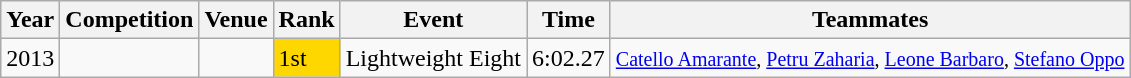<table class="wikitable">
<tr>
<th>Year</th>
<th>Competition</th>
<th>Venue</th>
<th>Rank</th>
<th>Event</th>
<th>Time</th>
<th>Teammates</th>
</tr>
<tr>
<td>2013</td>
<td align=left></td>
<td align=left></td>
<td bgcolor=gold>1st</td>
<td>Lightweight Eight</td>
<td>6:02.27</td>
<td><small><a href='#'>Catello Amarante</a>, <a href='#'>Petru Zaharia</a>, <a href='#'>Leone Barbaro</a>, <a href='#'>Stefano Oppo</a><br></small></td>
</tr>
</table>
